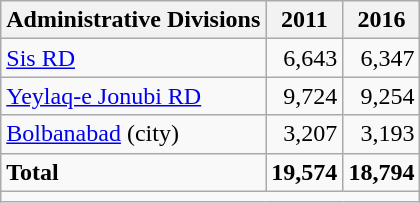<table class="wikitable">
<tr>
<th>Administrative Divisions</th>
<th>2011</th>
<th>2016</th>
</tr>
<tr>
<td><a href='#'>Sis RD</a></td>
<td style="text-align: right;">6,643</td>
<td style="text-align: right;">6,347</td>
</tr>
<tr>
<td><a href='#'>Yeylaq-e Jonubi RD</a></td>
<td style="text-align: right;">9,724</td>
<td style="text-align: right;">9,254</td>
</tr>
<tr>
<td><a href='#'>Bolbanabad</a> (city)</td>
<td style="text-align: right;">3,207</td>
<td style="text-align: right;">3,193</td>
</tr>
<tr>
<td><strong>Total</strong></td>
<td style="text-align: right;"><strong>19,574</strong></td>
<td style="text-align: right;"><strong>18,794</strong></td>
</tr>
<tr>
<td colspan=3></td>
</tr>
</table>
